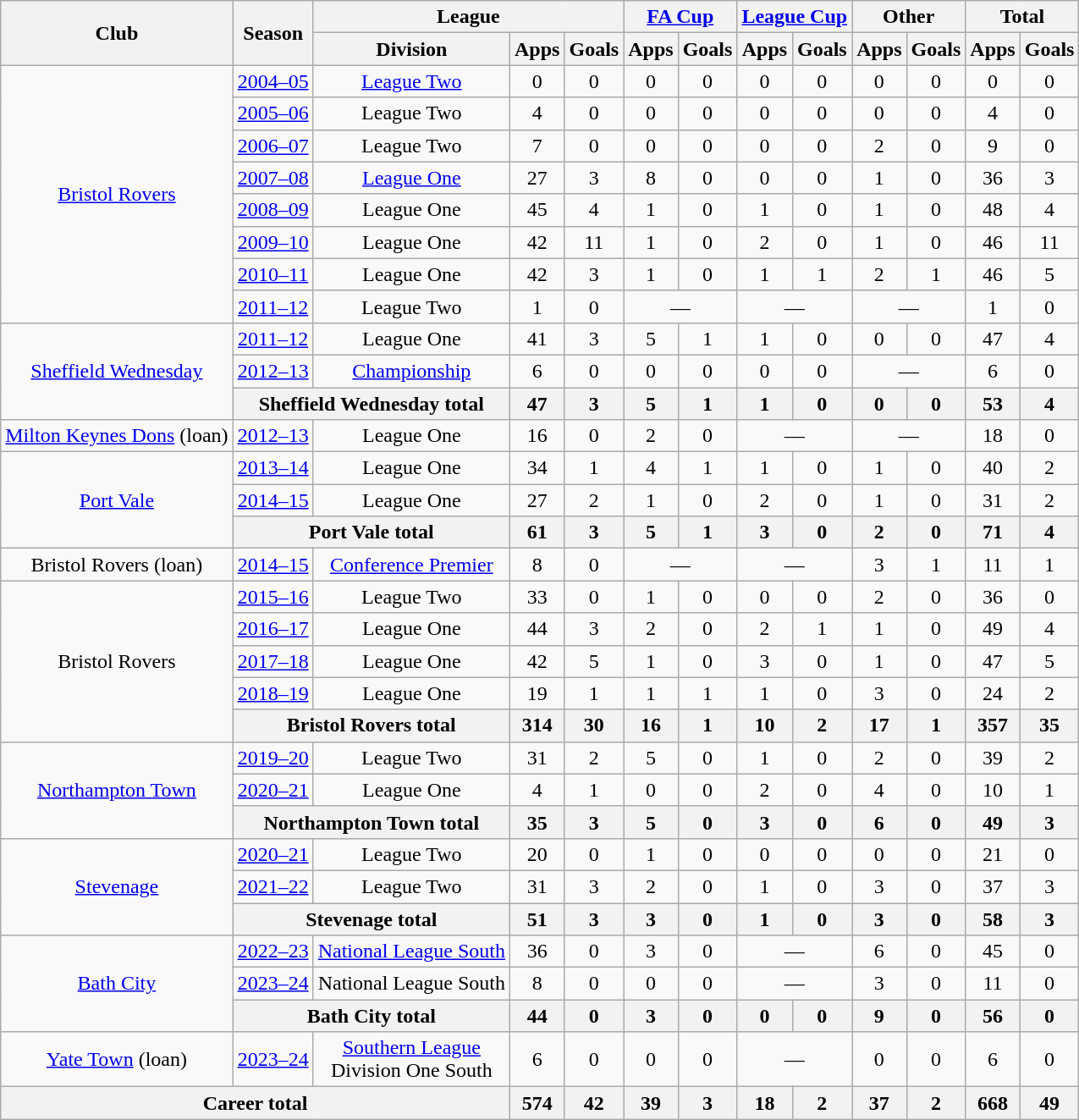<table class="wikitable" style="text-align: center">
<tr>
<th rowspan="2">Club</th>
<th rowspan="2">Season</th>
<th colspan="3">League</th>
<th colspan="2"><a href='#'>FA Cup</a></th>
<th colspan="2"><a href='#'>League Cup</a></th>
<th colspan="2">Other</th>
<th colspan="2">Total</th>
</tr>
<tr>
<th>Division</th>
<th>Apps</th>
<th>Goals</th>
<th>Apps</th>
<th>Goals</th>
<th>Apps</th>
<th>Goals</th>
<th>Apps</th>
<th>Goals</th>
<th>Apps</th>
<th>Goals</th>
</tr>
<tr>
<td rowspan="8"><a href='#'>Bristol Rovers</a></td>
<td><a href='#'>2004–05</a></td>
<td><a href='#'>League Two</a></td>
<td>0</td>
<td>0</td>
<td>0</td>
<td>0</td>
<td>0</td>
<td>0</td>
<td>0</td>
<td>0</td>
<td>0</td>
<td>0</td>
</tr>
<tr>
<td><a href='#'>2005–06</a></td>
<td>League Two</td>
<td>4</td>
<td>0</td>
<td>0</td>
<td>0</td>
<td>0</td>
<td>0</td>
<td>0</td>
<td>0</td>
<td>4</td>
<td>0</td>
</tr>
<tr>
<td><a href='#'>2006–07</a></td>
<td>League Two</td>
<td>7</td>
<td>0</td>
<td>0</td>
<td>0</td>
<td>0</td>
<td>0</td>
<td>2</td>
<td>0</td>
<td>9</td>
<td>0</td>
</tr>
<tr>
<td><a href='#'>2007–08</a></td>
<td><a href='#'>League One</a></td>
<td>27</td>
<td>3</td>
<td>8</td>
<td>0</td>
<td>0</td>
<td>0</td>
<td>1</td>
<td>0</td>
<td>36</td>
<td>3</td>
</tr>
<tr>
<td><a href='#'>2008–09</a></td>
<td>League One</td>
<td>45</td>
<td>4</td>
<td>1</td>
<td>0</td>
<td>1</td>
<td>0</td>
<td>1</td>
<td>0</td>
<td>48</td>
<td>4</td>
</tr>
<tr>
<td><a href='#'>2009–10</a></td>
<td>League One</td>
<td>42</td>
<td>11</td>
<td>1</td>
<td>0</td>
<td>2</td>
<td>0</td>
<td>1</td>
<td>0</td>
<td>46</td>
<td>11</td>
</tr>
<tr>
<td><a href='#'>2010–11</a></td>
<td>League One</td>
<td>42</td>
<td>3</td>
<td>1</td>
<td>0</td>
<td>1</td>
<td>1</td>
<td>2</td>
<td>1</td>
<td>46</td>
<td>5</td>
</tr>
<tr>
<td><a href='#'>2011–12</a></td>
<td>League Two</td>
<td>1</td>
<td>0</td>
<td colspan="2">—</td>
<td colspan="2">—</td>
<td colspan="2">—</td>
<td>1</td>
<td>0</td>
</tr>
<tr>
<td rowspan="3"><a href='#'>Sheffield Wednesday</a></td>
<td><a href='#'>2011–12</a></td>
<td>League One</td>
<td>41</td>
<td>3</td>
<td>5</td>
<td>1</td>
<td>1</td>
<td>0</td>
<td>0</td>
<td>0</td>
<td>47</td>
<td>4</td>
</tr>
<tr>
<td><a href='#'>2012–13</a></td>
<td><a href='#'>Championship</a></td>
<td>6</td>
<td>0</td>
<td>0</td>
<td>0</td>
<td>0</td>
<td>0</td>
<td colspan="2">—</td>
<td>6</td>
<td>0</td>
</tr>
<tr>
<th colspan="2">Sheffield Wednesday total</th>
<th>47</th>
<th>3</th>
<th>5</th>
<th>1</th>
<th>1</th>
<th>0</th>
<th>0</th>
<th>0</th>
<th>53</th>
<th>4</th>
</tr>
<tr>
<td><a href='#'>Milton Keynes Dons</a> (loan)</td>
<td><a href='#'>2012–13</a></td>
<td>League One</td>
<td>16</td>
<td>0</td>
<td>2</td>
<td>0</td>
<td colspan="2">—</td>
<td colspan="2">—</td>
<td>18</td>
<td>0</td>
</tr>
<tr>
<td rowspan="3"><a href='#'>Port Vale</a></td>
<td><a href='#'>2013–14</a></td>
<td>League One</td>
<td>34</td>
<td>1</td>
<td>4</td>
<td>1</td>
<td>1</td>
<td>0</td>
<td>1</td>
<td>0</td>
<td>40</td>
<td>2</td>
</tr>
<tr>
<td><a href='#'>2014–15</a></td>
<td>League One</td>
<td>27</td>
<td>2</td>
<td>1</td>
<td>0</td>
<td>2</td>
<td>0</td>
<td>1</td>
<td>0</td>
<td>31</td>
<td>2</td>
</tr>
<tr>
<th colspan="2">Port Vale total</th>
<th>61</th>
<th>3</th>
<th>5</th>
<th>1</th>
<th>3</th>
<th>0</th>
<th>2</th>
<th>0</th>
<th>71</th>
<th>4</th>
</tr>
<tr>
<td>Bristol Rovers (loan)</td>
<td><a href='#'>2014–15</a></td>
<td><a href='#'>Conference Premier</a></td>
<td>8</td>
<td>0</td>
<td colspan="2">—</td>
<td colspan="2">—</td>
<td>3</td>
<td>1</td>
<td>11</td>
<td>1</td>
</tr>
<tr>
<td rowspan="5">Bristol Rovers</td>
<td><a href='#'>2015–16</a></td>
<td>League Two</td>
<td>33</td>
<td>0</td>
<td>1</td>
<td>0</td>
<td>0</td>
<td>0</td>
<td>2</td>
<td>0</td>
<td>36</td>
<td>0</td>
</tr>
<tr>
<td><a href='#'>2016–17</a></td>
<td>League One</td>
<td>44</td>
<td>3</td>
<td>2</td>
<td>0</td>
<td>2</td>
<td>1</td>
<td>1</td>
<td>0</td>
<td>49</td>
<td>4</td>
</tr>
<tr>
<td><a href='#'>2017–18</a></td>
<td>League One</td>
<td>42</td>
<td>5</td>
<td>1</td>
<td>0</td>
<td>3</td>
<td>0</td>
<td>1</td>
<td>0</td>
<td>47</td>
<td>5</td>
</tr>
<tr>
<td><a href='#'>2018–19</a></td>
<td>League One</td>
<td>19</td>
<td>1</td>
<td>1</td>
<td>1</td>
<td>1</td>
<td>0</td>
<td>3</td>
<td>0</td>
<td>24</td>
<td>2</td>
</tr>
<tr>
<th colspan="2">Bristol Rovers total</th>
<th>314</th>
<th>30</th>
<th>16</th>
<th>1</th>
<th>10</th>
<th>2</th>
<th>17</th>
<th>1</th>
<th>357</th>
<th>35</th>
</tr>
<tr>
<td rowspan="3"><a href='#'>Northampton Town</a></td>
<td><a href='#'>2019–20</a></td>
<td>League Two</td>
<td>31</td>
<td>2</td>
<td>5</td>
<td>0</td>
<td>1</td>
<td>0</td>
<td>2</td>
<td>0</td>
<td>39</td>
<td>2</td>
</tr>
<tr>
<td><a href='#'>2020–21</a></td>
<td>League One</td>
<td>4</td>
<td>1</td>
<td>0</td>
<td>0</td>
<td>2</td>
<td>0</td>
<td>4</td>
<td>0</td>
<td>10</td>
<td>1</td>
</tr>
<tr>
<th colspan="2">Northampton Town total</th>
<th>35</th>
<th>3</th>
<th>5</th>
<th>0</th>
<th>3</th>
<th>0</th>
<th>6</th>
<th>0</th>
<th>49</th>
<th>3</th>
</tr>
<tr>
<td rowspan="3"><a href='#'>Stevenage</a></td>
<td><a href='#'>2020–21</a></td>
<td>League Two</td>
<td>20</td>
<td>0</td>
<td>1</td>
<td>0</td>
<td>0</td>
<td>0</td>
<td>0</td>
<td>0</td>
<td>21</td>
<td>0</td>
</tr>
<tr>
<td><a href='#'>2021–22</a></td>
<td>League Two</td>
<td>31</td>
<td>3</td>
<td>2</td>
<td>0</td>
<td>1</td>
<td>0</td>
<td>3</td>
<td>0</td>
<td>37</td>
<td>3</td>
</tr>
<tr>
<th colspan="2">Stevenage total</th>
<th>51</th>
<th>3</th>
<th>3</th>
<th>0</th>
<th>1</th>
<th>0</th>
<th>3</th>
<th>0</th>
<th>58</th>
<th>3</th>
</tr>
<tr>
<td rowspan="3"><a href='#'>Bath City</a></td>
<td><a href='#'>2022–23</a></td>
<td><a href='#'>National League South</a></td>
<td>36</td>
<td>0</td>
<td>3</td>
<td>0</td>
<td colspan="2">—</td>
<td>6</td>
<td>0</td>
<td>45</td>
<td>0</td>
</tr>
<tr>
<td><a href='#'>2023–24</a></td>
<td>National League South</td>
<td>8</td>
<td>0</td>
<td>0</td>
<td>0</td>
<td colspan="2">—</td>
<td>3</td>
<td>0</td>
<td>11</td>
<td>0</td>
</tr>
<tr>
<th colspan="2">Bath City total</th>
<th>44</th>
<th>0</th>
<th>3</th>
<th>0</th>
<th>0</th>
<th>0</th>
<th>9</th>
<th>0</th>
<th>56</th>
<th>0</th>
</tr>
<tr>
<td><a href='#'>Yate Town</a> (loan)</td>
<td><a href='#'>2023–24</a></td>
<td><a href='#'>Southern League</a><br>Division One South</td>
<td>6</td>
<td>0</td>
<td>0</td>
<td>0</td>
<td colspan="2">—</td>
<td>0</td>
<td>0</td>
<td>6</td>
<td>0</td>
</tr>
<tr>
<th colspan="3">Career total</th>
<th>574</th>
<th>42</th>
<th>39</th>
<th>3</th>
<th>18</th>
<th>2</th>
<th>37</th>
<th>2</th>
<th>668</th>
<th>49</th>
</tr>
</table>
